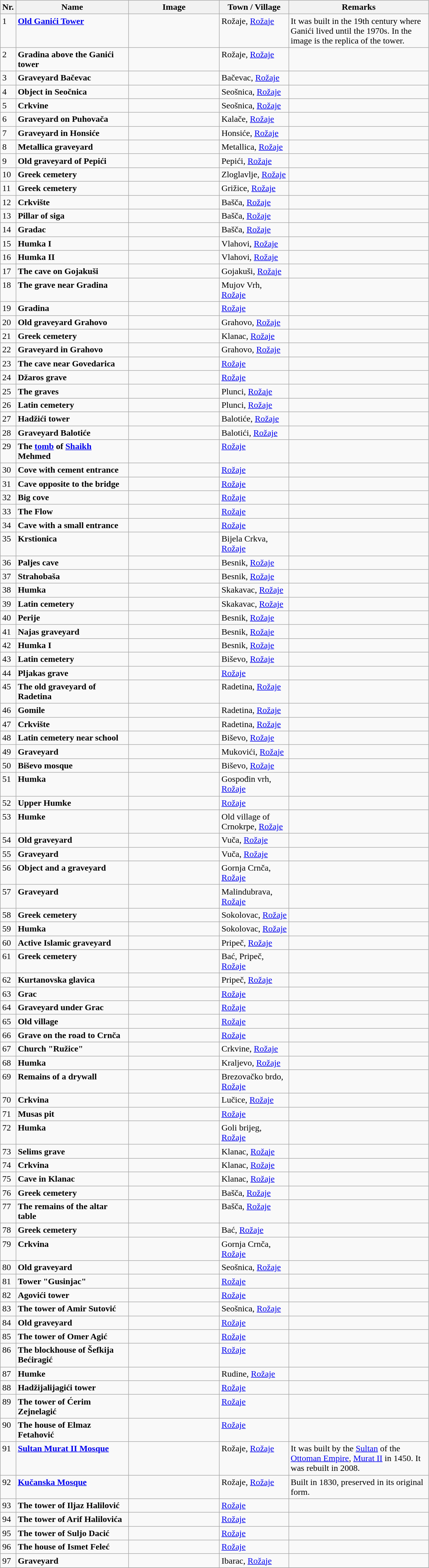<table class="wikitable sortable">
<tr>
<th align=left width=20px>Nr.</th>
<th align=left width=200px>Name</th>
<th align=center width=160px class=unsortable>Image</th>
<th align=left width=120px>Town / Village</th>
<th align=left width=250px class=unsortable>Remarks</th>
</tr>
<tr valign=top>
<td>1</td>
<td><strong><a href='#'>Old Ganići Tower</a></strong> </td>
<td></td>
<td>Rožaje, <a href='#'>Rožaje</a></td>
<td>It was built in the 19th century where Ganići lived until the 1970s. In the image is the replica of the tower.</td>
</tr>
<tr valign=top>
<td>2</td>
<td><strong>Gradina above the Ganići tower</strong> </td>
<td></td>
<td>Rožaje, <a href='#'>Rožaje</a></td>
<td></td>
</tr>
<tr valign=top>
<td>3</td>
<td><strong>Graveyard Bačevac</strong> </td>
<td></td>
<td>Bačevac, <a href='#'>Rožaje</a></td>
<td></td>
</tr>
<tr valign=top>
<td>4</td>
<td><strong>Object in Seočnica</strong> </td>
<td></td>
<td>Seošnica, <a href='#'>Rožaje</a></td>
<td></td>
</tr>
<tr valign=top>
<td>5</td>
<td><strong>Crkvine</strong> </td>
<td></td>
<td>Seošnica, <a href='#'>Rožaje</a></td>
<td></td>
</tr>
<tr valign=top>
<td>6</td>
<td><strong>Graveyard on Puhovača</strong> </td>
<td></td>
<td>Kalače, <a href='#'>Rožaje</a></td>
<td></td>
</tr>
<tr valign=top>
<td>7</td>
<td><strong>Graveyard in Honsiće</strong> </td>
<td></td>
<td>Honsiće, <a href='#'>Rožaje</a></td>
<td></td>
</tr>
<tr valign=top>
<td>8</td>
<td><strong>Metallica graveyard</strong> </td>
<td></td>
<td>Metallica, <a href='#'>Rožaje</a></td>
<td></td>
</tr>
<tr valign=top>
<td>9</td>
<td><strong>Old graveyard of Pepići</strong> </td>
<td></td>
<td>Pepići, <a href='#'>Rožaje</a></td>
<td></td>
</tr>
<tr valign=top>
<td>10</td>
<td><strong>Greek cemetery</strong> </td>
<td></td>
<td>Zloglavlje, <a href='#'>Rožaje</a></td>
<td></td>
</tr>
<tr valign=top>
<td>11</td>
<td><strong>Greek cemetery</strong> </td>
<td></td>
<td>Grižice, <a href='#'>Rožaje</a></td>
<td></td>
</tr>
<tr valign=top>
<td>12</td>
<td><strong>Crkvište</strong> </td>
<td></td>
<td>Bašča, <a href='#'>Rožaje</a></td>
<td></td>
</tr>
<tr valign=top>
<td>13</td>
<td><strong>Pillar of siga</strong> </td>
<td></td>
<td>Bašča, <a href='#'>Rožaje</a></td>
<td></td>
</tr>
<tr valign=top>
<td>14</td>
<td><strong>Gradac</strong> </td>
<td></td>
<td>Bašča, <a href='#'>Rožaje</a></td>
<td></td>
</tr>
<tr valign=top>
<td>15</td>
<td><strong>Humka I</strong> </td>
<td></td>
<td>Vlahovi, <a href='#'>Rožaje</a></td>
<td></td>
</tr>
<tr valign=top>
<td>16</td>
<td><strong>Humka II</strong> </td>
<td></td>
<td>Vlahovi, <a href='#'>Rožaje</a></td>
<td></td>
</tr>
<tr valign=top>
<td>17</td>
<td><strong>The cave on Gojakuši</strong> </td>
<td></td>
<td>Gojakuši, <a href='#'>Rožaje</a></td>
<td></td>
</tr>
<tr valign=top>
<td>18</td>
<td><strong>The grave near Gradina</strong> </td>
<td></td>
<td>Mujov Vrh, <a href='#'>Rožaje</a></td>
<td></td>
</tr>
<tr valign=top>
<td>19</td>
<td><strong>Gradina</strong> </td>
<td></td>
<td><a href='#'>Rožaje</a></td>
<td></td>
</tr>
<tr valign=top>
<td>20</td>
<td><strong>Old graveyard Grahovo</strong> </td>
<td></td>
<td>Grahovo, <a href='#'>Rožaje</a></td>
<td></td>
</tr>
<tr valign=top>
<td>21</td>
<td><strong>Greek cemetery</strong> </td>
<td></td>
<td>Klanac, <a href='#'>Rožaje</a></td>
<td></td>
</tr>
<tr valign=top>
<td>22</td>
<td><strong>Graveyard in Grahovo</strong> </td>
<td></td>
<td>Grahovo, <a href='#'>Rožaje</a></td>
<td></td>
</tr>
<tr valign=top>
<td>23</td>
<td><strong>The cave near Govedarica</strong> </td>
<td></td>
<td><a href='#'>Rožaje</a></td>
<td></td>
</tr>
<tr valign=top>
<td>24</td>
<td><strong>Džaros grave</strong> </td>
<td></td>
<td><a href='#'>Rožaje</a></td>
<td></td>
</tr>
<tr valign=top>
<td>25</td>
<td><strong>The graves</strong> </td>
<td></td>
<td>Plunci, <a href='#'>Rožaje</a></td>
<td></td>
</tr>
<tr valign=top>
<td>26</td>
<td><strong>Latin cemetery</strong> </td>
<td></td>
<td>Plunci, <a href='#'>Rožaje</a></td>
<td></td>
</tr>
<tr valign=top>
<td>27</td>
<td><strong>Hadžići tower</strong> </td>
<td></td>
<td>Balotiće, <a href='#'>Rožaje</a></td>
<td></td>
</tr>
<tr valign=top>
<td>28</td>
<td><strong>Graveyard Balotiće</strong> </td>
<td></td>
<td>Balotići, <a href='#'>Rožaje</a></td>
<td></td>
</tr>
<tr valign=top>
<td>29</td>
<td><strong>The <a href='#'>tomb</a> of <a href='#'>Shaikh</a> Mehmed</strong> </td>
<td></td>
<td><a href='#'>Rožaje</a></td>
<td></td>
</tr>
<tr valign=top>
<td>30</td>
<td><strong>Cove with cement entrance</strong> </td>
<td></td>
<td><a href='#'>Rožaje</a></td>
<td></td>
</tr>
<tr valign=top>
<td>31</td>
<td><strong>Cave opposite to the bridge</strong> </td>
<td></td>
<td><a href='#'>Rožaje</a></td>
<td></td>
</tr>
<tr valign=top>
<td>32</td>
<td><strong>Big cove</strong> </td>
<td></td>
<td><a href='#'>Rožaje</a></td>
<td></td>
</tr>
<tr valign=top>
<td>33</td>
<td><strong>The Flow</strong> </td>
<td></td>
<td><a href='#'>Rožaje</a></td>
<td></td>
</tr>
<tr valign=top>
<td>34</td>
<td><strong>Cave with a small entrance</strong> </td>
<td></td>
<td><a href='#'>Rožaje</a></td>
<td></td>
</tr>
<tr valign=top>
<td>35</td>
<td><strong>Krstionica</strong> </td>
<td></td>
<td>Bijela Crkva, <a href='#'>Rožaje</a></td>
<td></td>
</tr>
<tr valign=top>
<td>36</td>
<td><strong>Paljes cave</strong> </td>
<td></td>
<td>Besnik, <a href='#'>Rožaje</a></td>
<td></td>
</tr>
<tr valign=top>
<td>37</td>
<td><strong>Strahobaša</strong> </td>
<td></td>
<td>Besnik, <a href='#'>Rožaje</a></td>
<td></td>
</tr>
<tr valign=top>
<td>38</td>
<td><strong>Humka</strong> </td>
<td></td>
<td>Skakavac, <a href='#'>Rožaje</a></td>
<td></td>
</tr>
<tr valign=top>
<td>39</td>
<td><strong>Latin cemetery</strong> </td>
<td></td>
<td>Skakavac, <a href='#'>Rožaje</a></td>
<td></td>
</tr>
<tr valign=top>
<td>40</td>
<td><strong>Perije</strong> </td>
<td></td>
<td>Besnik, <a href='#'>Rožaje</a></td>
<td></td>
</tr>
<tr valign=top>
<td>41</td>
<td><strong>Najas graveyard</strong> </td>
<td></td>
<td>Besnik, <a href='#'>Rožaje</a></td>
<td></td>
</tr>
<tr valign=top>
<td>42</td>
<td><strong>Humka I</strong> </td>
<td></td>
<td>Besnik, <a href='#'>Rožaje</a></td>
<td></td>
</tr>
<tr valign=top>
<td>43</td>
<td><strong>Latin cemetery</strong> </td>
<td></td>
<td>Biševo, <a href='#'>Rožaje</a></td>
<td></td>
</tr>
<tr valign=top>
<td>44</td>
<td><strong>Pljakas grave</strong> </td>
<td></td>
<td><a href='#'>Rožaje</a></td>
<td></td>
</tr>
<tr valign=top>
<td>45</td>
<td><strong>The old graveyard of Radetina</strong> </td>
<td></td>
<td>Radetina, <a href='#'>Rožaje</a></td>
<td></td>
</tr>
<tr valign=top>
<td>46</td>
<td><strong>Gomile</strong> </td>
<td></td>
<td>Radetina, <a href='#'>Rožaje</a></td>
<td></td>
</tr>
<tr valign=top>
<td>47</td>
<td><strong>Crkvište</strong> </td>
<td></td>
<td>Radetina, <a href='#'>Rožaje</a></td>
<td></td>
</tr>
<tr valign=top>
<td>48</td>
<td><strong>Latin cemetery near school</strong> </td>
<td></td>
<td>Biševo, <a href='#'>Rožaje</a></td>
<td></td>
</tr>
<tr valign=top>
<td>49</td>
<td><strong>Graveyard</strong> </td>
<td></td>
<td>Mukovići, <a href='#'>Rožaje</a></td>
<td></td>
</tr>
<tr valign=top>
<td>50</td>
<td><strong>Biševo mosque</strong> </td>
<td></td>
<td>Biševo, <a href='#'>Rožaje</a></td>
<td></td>
</tr>
<tr valign=top>
<td>51</td>
<td><strong>Humka</strong> </td>
<td></td>
<td>Gospođin vrh, <a href='#'>Rožaje</a></td>
<td></td>
</tr>
<tr valign=top>
<td>52</td>
<td><strong>Upper Humke</strong> </td>
<td></td>
<td><a href='#'>Rožaje</a></td>
<td></td>
</tr>
<tr valign=top>
<td>53</td>
<td><strong>Humke</strong> </td>
<td></td>
<td>Old village of Crnokrpe, <a href='#'>Rožaje</a></td>
<td></td>
</tr>
<tr valign=top>
<td>54</td>
<td><strong>Old graveyard</strong> </td>
<td></td>
<td>Vuča, <a href='#'>Rožaje</a></td>
<td></td>
</tr>
<tr valign=top>
<td>55</td>
<td><strong>Graveyard</strong> </td>
<td></td>
<td>Vuča, <a href='#'>Rožaje</a></td>
<td></td>
</tr>
<tr valign=top>
<td>56</td>
<td><strong>Object and a graveyard</strong> </td>
<td></td>
<td>Gornja Crnča, <a href='#'>Rožaje</a></td>
<td></td>
</tr>
<tr valign=top>
<td>57</td>
<td><strong>Graveyard</strong> </td>
<td></td>
<td>Malindubrava, <a href='#'>Rožaje</a></td>
<td></td>
</tr>
<tr valign=top>
<td>58</td>
<td><strong>Greek cemetery</strong> </td>
<td></td>
<td>Sokolovac, <a href='#'>Rožaje</a></td>
<td></td>
</tr>
<tr valign=top>
<td>59</td>
<td><strong>Humka</strong> </td>
<td></td>
<td>Sokolovac, <a href='#'>Rožaje</a></td>
<td></td>
</tr>
<tr valign=top>
<td>60</td>
<td><strong>Active Islamic graveyard</strong> </td>
<td></td>
<td>Pripeč, <a href='#'>Rožaje</a></td>
<td></td>
</tr>
<tr valign=top>
<td>61</td>
<td><strong>Greek cemetery</strong> </td>
<td></td>
<td>Bać, Pripeč, <a href='#'>Rožaje</a></td>
<td></td>
</tr>
<tr valign=top>
<td>62</td>
<td><strong>Kurtanovska glavica</strong> </td>
<td></td>
<td>Pripeč, <a href='#'>Rožaje</a></td>
<td></td>
</tr>
<tr valign=top>
<td>63</td>
<td><strong>Grac</strong> </td>
<td></td>
<td><a href='#'>Rožaje</a></td>
<td></td>
</tr>
<tr valign=top>
<td>64</td>
<td><strong>Graveyard under Grac</strong> </td>
<td></td>
<td><a href='#'>Rožaje</a></td>
<td></td>
</tr>
<tr valign=top>
<td>65</td>
<td><strong>Old village</strong> </td>
<td></td>
<td><a href='#'>Rožaje</a></td>
<td></td>
</tr>
<tr valign=top>
<td>66</td>
<td><strong>Grave on the road to Crnča</strong> </td>
<td></td>
<td><a href='#'>Rožaje</a></td>
<td></td>
</tr>
<tr valign=top>
<td>67</td>
<td><strong>Church "Ružice"</strong> </td>
<td></td>
<td>Crkvine, <a href='#'>Rožaje</a></td>
<td></td>
</tr>
<tr valign=top>
<td>68</td>
<td><strong>Humka</strong> </td>
<td></td>
<td>Kraljevo, <a href='#'>Rožaje</a></td>
<td></td>
</tr>
<tr valign=top>
<td>69</td>
<td><strong>Remains of a drywall</strong> </td>
<td></td>
<td>Brezovačko brdo, <a href='#'>Rožaje</a></td>
<td></td>
</tr>
<tr valign=top>
<td>70</td>
<td><strong>Crkvina</strong> </td>
<td></td>
<td>Lučice, <a href='#'>Rožaje</a></td>
<td></td>
</tr>
<tr valign=top>
<td>71</td>
<td><strong>Musas pit</strong> </td>
<td></td>
<td><a href='#'>Rožaje</a></td>
<td></td>
</tr>
<tr valign=top>
<td>72</td>
<td><strong>Humka</strong> </td>
<td></td>
<td>Goli brijeg, <a href='#'>Rožaje</a></td>
<td></td>
</tr>
<tr valign=top>
<td>73</td>
<td><strong>Selims grave</strong> </td>
<td></td>
<td>Klanac, <a href='#'>Rožaje</a></td>
<td></td>
</tr>
<tr valign=top>
<td>74</td>
<td><strong>Crkvina</strong> </td>
<td></td>
<td>Klanac, <a href='#'>Rožaje</a></td>
<td></td>
</tr>
<tr valign=top>
<td>75</td>
<td><strong>Cave in Klanac</strong> </td>
<td></td>
<td>Klanac, <a href='#'>Rožaje</a></td>
<td></td>
</tr>
<tr valign=top>
<td>76</td>
<td><strong>Greek cemetery</strong> </td>
<td></td>
<td>Bašča, <a href='#'>Rožaje</a></td>
<td></td>
</tr>
<tr valign=top>
<td>77</td>
<td><strong>The remains of the altar table</strong> </td>
<td></td>
<td>Bašča, <a href='#'>Rožaje</a></td>
<td></td>
</tr>
<tr valign=top>
<td>78</td>
<td><strong>Greek cemetery</strong> </td>
<td></td>
<td>Bać, <a href='#'>Rožaje</a></td>
<td></td>
</tr>
<tr valign=top>
<td>79</td>
<td><strong>Crkvina</strong> </td>
<td></td>
<td>Gornja Crnča, <a href='#'>Rožaje</a></td>
<td></td>
</tr>
<tr valign=top>
<td>80</td>
<td><strong>Old graveyard</strong> </td>
<td></td>
<td>Seošnica, <a href='#'>Rožaje</a></td>
<td></td>
</tr>
<tr valign=top>
<td>81</td>
<td><strong>Tower "Gusinjac"</strong> </td>
<td></td>
<td><a href='#'>Rožaje</a></td>
<td></td>
</tr>
<tr valign=top>
<td>82</td>
<td><strong>Agovići tower</strong> </td>
<td></td>
<td><a href='#'>Rožaje</a></td>
<td></td>
</tr>
<tr valign=top>
<td>83</td>
<td><strong>The tower of Amir Sutović</strong> </td>
<td></td>
<td>Seošnica, <a href='#'>Rožaje</a></td>
<td></td>
</tr>
<tr valign=top>
<td>84</td>
<td><strong>Old graveyard</strong> </td>
<td></td>
<td><a href='#'>Rožaje</a></td>
<td></td>
</tr>
<tr valign=top>
<td>85</td>
<td><strong>The tower of Omer Agić</strong> </td>
<td></td>
<td><a href='#'>Rožaje</a></td>
<td></td>
</tr>
<tr valign=top>
<td>86</td>
<td><strong>The blockhouse of Šefkija Bećiragić</strong> </td>
<td></td>
<td><a href='#'>Rožaje</a></td>
<td></td>
</tr>
<tr valign=top>
<td>87</td>
<td><strong>Humke</strong> </td>
<td></td>
<td>Rudine, <a href='#'>Rožaje</a></td>
<td></td>
</tr>
<tr valign=top>
<td>88</td>
<td><strong>Hadžijalijagići tower</strong> </td>
<td></td>
<td><a href='#'>Rožaje</a></td>
<td></td>
</tr>
<tr valign=top>
<td>89</td>
<td><strong>The tower of Ćerim Zejnelagić</strong> </td>
<td></td>
<td><a href='#'>Rožaje</a></td>
<td></td>
</tr>
<tr valign=top>
<td>90</td>
<td><strong>The house of Elmaz Fetahović</strong> </td>
<td></td>
<td><a href='#'>Rožaje</a></td>
<td></td>
</tr>
<tr valign=top>
<td>91</td>
<td><strong><a href='#'>Sultan Murat II Mosque</a></strong> </td>
<td></td>
<td>Rožaje, <a href='#'>Rožaje</a></td>
<td>It was built by the <a href='#'>Sultan</a> of the <a href='#'>Ottoman Empire</a>, <a href='#'>Murat II</a> in 1450. It was rebuilt in 2008.</td>
</tr>
<tr valign=top>
<td>92</td>
<td><strong><a href='#'>Kučanska Mosque</a></strong> </td>
<td></td>
<td>Rožaje, <a href='#'>Rožaje</a></td>
<td>Built in 1830, preserved in its original form.</td>
</tr>
<tr valign=top>
<td>93</td>
<td><strong>The tower of Iljaz Halilović</strong> </td>
<td></td>
<td><a href='#'>Rožaje</a></td>
<td></td>
</tr>
<tr valign=top>
<td>94</td>
<td><strong>The tower of Arif Halilovića</strong> </td>
<td></td>
<td><a href='#'>Rožaje</a></td>
<td></td>
</tr>
<tr valign=top>
<td>95</td>
<td><strong>The tower of Suljo Dacić</strong> </td>
<td></td>
<td><a href='#'>Rožaje</a></td>
<td></td>
</tr>
<tr valign=top>
<td>96</td>
<td><strong>The house of Ismet Feleć</strong> </td>
<td></td>
<td><a href='#'>Rožaje</a></td>
<td></td>
</tr>
<tr valign=top>
<td>97</td>
<td><strong>Graveyard</strong> </td>
<td></td>
<td>Ibarac, <a href='#'>Rožaje</a></td>
<td></td>
</tr>
<tr valign=top>
</tr>
</table>
